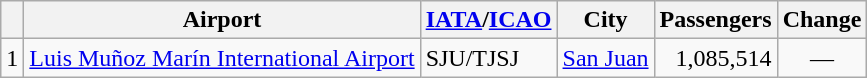<table class="wikitable sortable">
<tr>
<th></th>
<th>Airport</th>
<th><a href='#'>IATA</a>/<a href='#'>ICAO</a></th>
<th>City</th>
<th>Passengers</th>
<th>Change</th>
</tr>
<tr>
<td>1</td>
<td><a href='#'>Luis Muñoz Marín International Airport</a></td>
<td>SJU/TJSJ</td>
<td><a href='#'>San Juan</a></td>
<td align="right">1,085,514</td>
<td align="center">—</td>
</tr>
</table>
